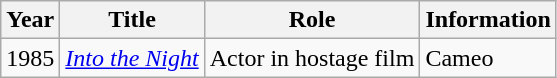<table class="wikitable" border="1">
<tr>
<th>Year</th>
<th>Title</th>
<th>Role</th>
<th>Information</th>
</tr>
<tr>
<td>1985</td>
<td><em><a href='#'>Into the Night</a></em></td>
<td>Actor in hostage film</td>
<td>Cameo</td>
</tr>
</table>
